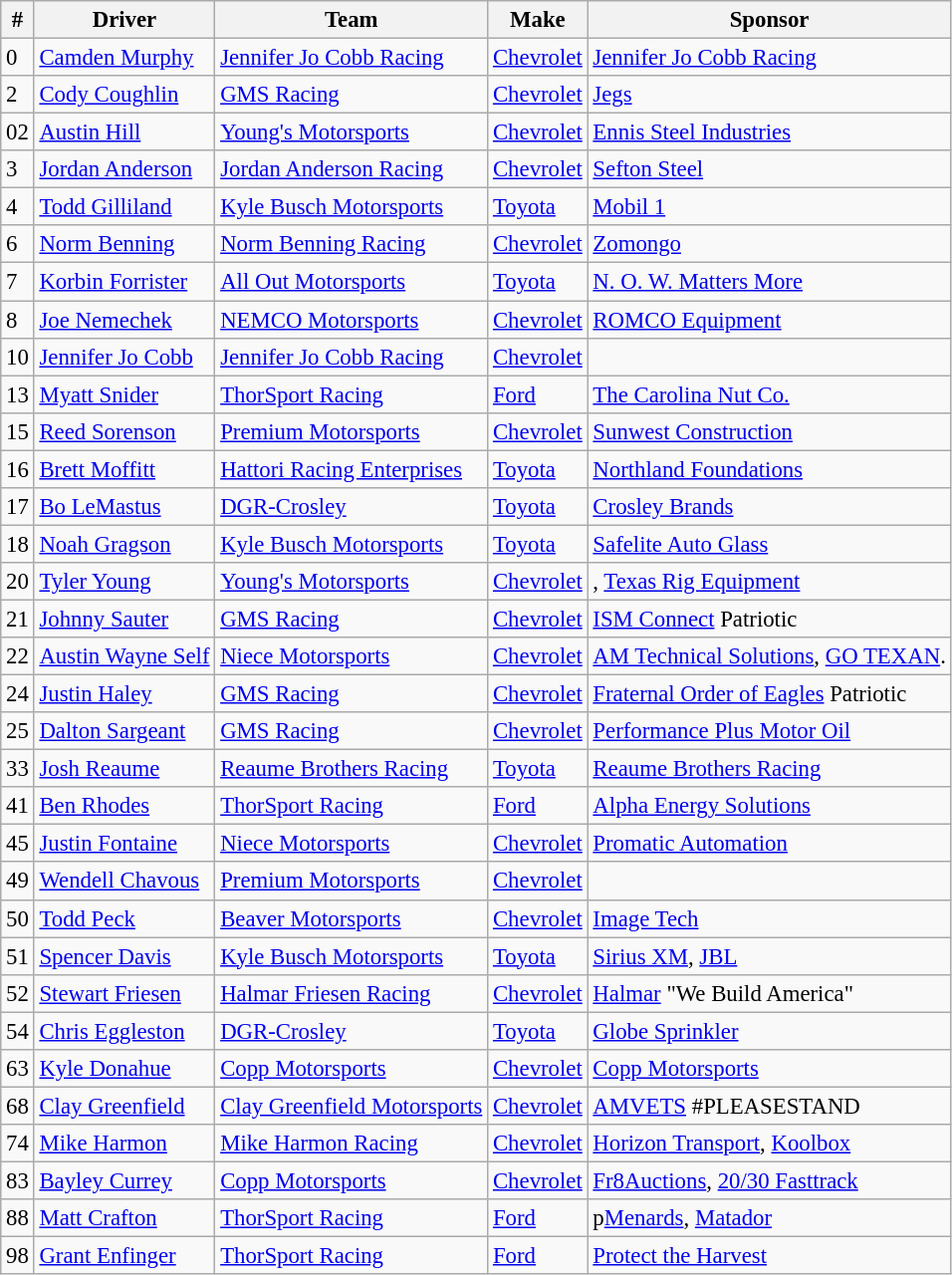<table class="wikitable" style="font-size:95%">
<tr>
<th>#</th>
<th>Driver</th>
<th>Team</th>
<th>Make</th>
<th>Sponsor</th>
</tr>
<tr>
<td>0</td>
<td><a href='#'>Camden Murphy</a></td>
<td><a href='#'>Jennifer Jo Cobb Racing</a></td>
<td><a href='#'>Chevrolet</a></td>
<td><a href='#'>Jennifer Jo Cobb Racing</a></td>
</tr>
<tr>
<td>2</td>
<td><a href='#'>Cody Coughlin</a></td>
<td><a href='#'>GMS Racing</a></td>
<td><a href='#'>Chevrolet</a></td>
<td><a href='#'>Jegs</a></td>
</tr>
<tr>
<td>02</td>
<td><a href='#'>Austin Hill</a></td>
<td><a href='#'>Young's Motorsports</a></td>
<td><a href='#'>Chevrolet</a></td>
<td><a href='#'>Ennis Steel Industries</a></td>
</tr>
<tr>
<td>3</td>
<td><a href='#'>Jordan Anderson</a></td>
<td><a href='#'>Jordan Anderson Racing</a></td>
<td><a href='#'>Chevrolet</a></td>
<td><a href='#'>Sefton Steel</a></td>
</tr>
<tr>
<td>4</td>
<td><a href='#'>Todd Gilliland</a></td>
<td><a href='#'>Kyle Busch Motorsports</a></td>
<td><a href='#'>Toyota</a></td>
<td><a href='#'>Mobil 1</a></td>
</tr>
<tr>
<td>6</td>
<td><a href='#'>Norm Benning</a></td>
<td><a href='#'>Norm Benning Racing</a></td>
<td><a href='#'>Chevrolet</a></td>
<td><a href='#'>Zomongo</a></td>
</tr>
<tr>
<td>7</td>
<td><a href='#'>Korbin Forrister</a></td>
<td><a href='#'>All Out Motorsports</a></td>
<td><a href='#'>Toyota</a></td>
<td><a href='#'>N. O. W. Matters More</a></td>
</tr>
<tr>
<td>8</td>
<td><a href='#'>Joe Nemechek</a></td>
<td><a href='#'>NEMCO Motorsports</a></td>
<td><a href='#'>Chevrolet</a></td>
<td><a href='#'>ROMCO Equipment</a></td>
</tr>
<tr>
<td>10</td>
<td><a href='#'>Jennifer Jo Cobb</a></td>
<td><a href='#'>Jennifer Jo Cobb Racing</a></td>
<td><a href='#'>Chevrolet</a></td>
<td></td>
</tr>
<tr>
<td>13</td>
<td><a href='#'>Myatt Snider</a></td>
<td><a href='#'>ThorSport Racing</a></td>
<td><a href='#'>Ford</a></td>
<td><a href='#'>The Carolina Nut Co.</a></td>
</tr>
<tr>
<td>15</td>
<td><a href='#'>Reed Sorenson</a></td>
<td><a href='#'>Premium Motorsports</a></td>
<td><a href='#'>Chevrolet</a></td>
<td><a href='#'>Sunwest Construction</a></td>
</tr>
<tr>
<td>16</td>
<td><a href='#'>Brett Moffitt</a></td>
<td><a href='#'>Hattori Racing Enterprises</a></td>
<td><a href='#'>Toyota</a></td>
<td><a href='#'>Northland Foundations</a></td>
</tr>
<tr>
<td>17</td>
<td><a href='#'>Bo LeMastus</a></td>
<td><a href='#'>DGR-Crosley</a></td>
<td><a href='#'>Toyota</a></td>
<td><a href='#'>Crosley Brands</a></td>
</tr>
<tr>
<td>18</td>
<td><a href='#'>Noah Gragson</a></td>
<td><a href='#'>Kyle Busch Motorsports</a></td>
<td><a href='#'>Toyota</a></td>
<td><a href='#'>Safelite Auto Glass</a></td>
</tr>
<tr>
<td>20</td>
<td><a href='#'>Tyler Young</a></td>
<td><a href='#'>Young's Motorsports</a></td>
<td><a href='#'>Chevrolet</a></td>
<td>, <a href='#'>Texas Rig Equipment</a></td>
</tr>
<tr>
<td>21</td>
<td><a href='#'>Johnny Sauter</a></td>
<td><a href='#'>GMS Racing</a></td>
<td><a href='#'>Chevrolet</a></td>
<td><a href='#'>ISM Connect</a> Patriotic</td>
</tr>
<tr>
<td>22</td>
<td><a href='#'>Austin Wayne Self</a></td>
<td><a href='#'>Niece Motorsports</a></td>
<td><a href='#'>Chevrolet</a></td>
<td><a href='#'>AM Technical Solutions</a>, <a href='#'>GO TEXAN</a>.</td>
</tr>
<tr>
<td>24</td>
<td><a href='#'>Justin Haley</a></td>
<td><a href='#'>GMS Racing</a></td>
<td><a href='#'>Chevrolet</a></td>
<td><a href='#'>Fraternal Order of Eagles</a> Patriotic</td>
</tr>
<tr>
<td>25</td>
<td><a href='#'>Dalton Sargeant</a></td>
<td><a href='#'>GMS Racing</a></td>
<td><a href='#'>Chevrolet</a></td>
<td><a href='#'>Performance Plus Motor Oil</a></td>
</tr>
<tr>
<td>33</td>
<td><a href='#'>Josh Reaume</a></td>
<td><a href='#'>Reaume Brothers Racing</a></td>
<td><a href='#'>Toyota</a></td>
<td><a href='#'>Reaume Brothers Racing</a></td>
</tr>
<tr>
<td>41</td>
<td><a href='#'>Ben Rhodes</a></td>
<td><a href='#'>ThorSport Racing</a></td>
<td><a href='#'>Ford</a></td>
<td><a href='#'>Alpha Energy Solutions</a></td>
</tr>
<tr>
<td>45</td>
<td><a href='#'>Justin Fontaine</a></td>
<td><a href='#'>Niece Motorsports</a></td>
<td><a href='#'>Chevrolet</a></td>
<td><a href='#'>Promatic Automation</a></td>
</tr>
<tr>
<td>49</td>
<td><a href='#'>Wendell Chavous</a></td>
<td><a href='#'>Premium Motorsports</a></td>
<td><a href='#'>Chevrolet</a></td>
<td></td>
</tr>
<tr>
<td>50</td>
<td><a href='#'>Todd Peck</a></td>
<td><a href='#'>Beaver Motorsports</a></td>
<td><a href='#'>Chevrolet</a></td>
<td><a href='#'>Image Tech</a></td>
</tr>
<tr>
<td>51</td>
<td><a href='#'>Spencer Davis</a></td>
<td><a href='#'>Kyle Busch Motorsports</a></td>
<td><a href='#'>Toyota</a></td>
<td><a href='#'>Sirius XM</a>, <a href='#'>JBL</a></td>
</tr>
<tr>
<td>52</td>
<td><a href='#'>Stewart Friesen</a></td>
<td><a href='#'>Halmar Friesen Racing</a></td>
<td><a href='#'>Chevrolet</a></td>
<td><a href='#'>Halmar</a> "We Build America"</td>
</tr>
<tr>
<td>54</td>
<td><a href='#'>Chris Eggleston</a></td>
<td><a href='#'>DGR-Crosley</a></td>
<td><a href='#'>Toyota</a></td>
<td><a href='#'>Globe Sprinkler</a></td>
</tr>
<tr>
<td>63</td>
<td><a href='#'>Kyle Donahue</a></td>
<td><a href='#'>Copp Motorsports</a></td>
<td><a href='#'>Chevrolet</a></td>
<td><a href='#'>Copp Motorsports</a></td>
</tr>
<tr>
<td>68</td>
<td><a href='#'>Clay Greenfield</a></td>
<td><a href='#'>Clay Greenfield Motorsports</a></td>
<td><a href='#'>Chevrolet</a></td>
<td><a href='#'>AMVETS</a> #PLEASESTAND</td>
</tr>
<tr>
<td>74</td>
<td><a href='#'>Mike Harmon</a></td>
<td><a href='#'>Mike Harmon Racing</a></td>
<td><a href='#'>Chevrolet</a></td>
<td><a href='#'>Horizon Transport</a>, <a href='#'>Koolbox</a></td>
</tr>
<tr>
<td>83</td>
<td><a href='#'>Bayley Currey</a></td>
<td><a href='#'>Copp Motorsports</a></td>
<td><a href='#'>Chevrolet</a></td>
<td><a href='#'>Fr8Auctions</a>, <a href='#'>20/30 Fasttrack</a></td>
</tr>
<tr>
<td>88</td>
<td><a href='#'>Matt Crafton</a></td>
<td><a href='#'>ThorSport Racing</a></td>
<td><a href='#'>Ford</a></td>
<td>p<a href='#'>Menards</a>, <a href='#'>Matador</a></td>
</tr>
<tr>
<td>98</td>
<td><a href='#'>Grant Enfinger</a></td>
<td><a href='#'>ThorSport Racing</a></td>
<td><a href='#'>Ford</a></td>
<td><a href='#'>Protect the Harvest</a></td>
</tr>
</table>
